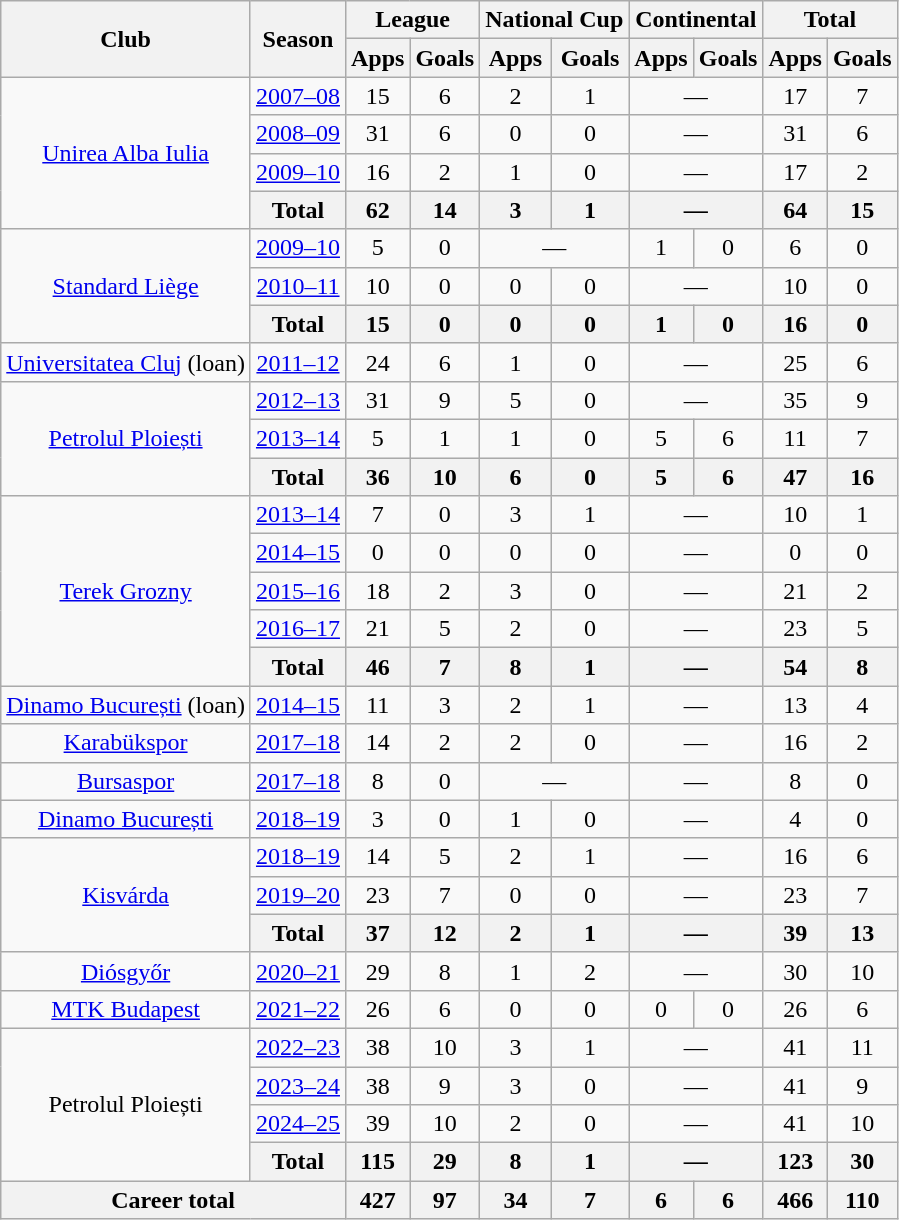<table class="wikitable" style="text-align:center">
<tr>
<th rowspan="2">Club</th>
<th rowspan="2">Season</th>
<th colspan="2">League</th>
<th colspan="2">National Cup</th>
<th colspan="2">Continental</th>
<th colspan="2">Total</th>
</tr>
<tr>
<th>Apps</th>
<th>Goals</th>
<th>Apps</th>
<th>Goals</th>
<th>Apps</th>
<th>Goals</th>
<th>Apps</th>
<th>Goals</th>
</tr>
<tr>
<td rowspan="4"><a href='#'>Unirea Alba Iulia</a></td>
<td><a href='#'>2007–08</a></td>
<td>15</td>
<td>6</td>
<td>2</td>
<td>1</td>
<td colspan="2">—</td>
<td>17</td>
<td>7</td>
</tr>
<tr>
<td><a href='#'>2008–09</a></td>
<td>31</td>
<td>6</td>
<td>0</td>
<td>0</td>
<td colspan="2">—</td>
<td>31</td>
<td>6</td>
</tr>
<tr>
<td><a href='#'>2009–10</a></td>
<td>16</td>
<td>2</td>
<td>1</td>
<td>0</td>
<td colspan="2">—</td>
<td>17</td>
<td>2</td>
</tr>
<tr>
<th>Total</th>
<th>62</th>
<th>14</th>
<th>3</th>
<th>1</th>
<th colspan="2">—</th>
<th>64</th>
<th>15</th>
</tr>
<tr>
<td rowspan="3"><a href='#'>Standard Liège</a></td>
<td><a href='#'>2009–10</a></td>
<td>5</td>
<td>0</td>
<td colspan="2">—</td>
<td>1</td>
<td>0</td>
<td>6</td>
<td>0</td>
</tr>
<tr>
<td><a href='#'>2010–11</a></td>
<td>10</td>
<td>0</td>
<td>0</td>
<td>0</td>
<td colspan="2">—</td>
<td>10</td>
<td>0</td>
</tr>
<tr>
<th>Total</th>
<th>15</th>
<th>0</th>
<th>0</th>
<th>0</th>
<th>1</th>
<th>0</th>
<th>16</th>
<th>0</th>
</tr>
<tr>
<td><a href='#'>Universitatea Cluj</a> (loan)</td>
<td><a href='#'>2011–12</a></td>
<td>24</td>
<td>6</td>
<td>1</td>
<td>0</td>
<td colspan="2">—</td>
<td>25</td>
<td>6</td>
</tr>
<tr>
<td rowspan="3"><a href='#'>Petrolul Ploiești</a></td>
<td><a href='#'>2012–13</a></td>
<td>31</td>
<td>9</td>
<td>5</td>
<td>0</td>
<td colspan="2">—</td>
<td>35</td>
<td>9</td>
</tr>
<tr>
<td><a href='#'>2013–14</a></td>
<td>5</td>
<td>1</td>
<td>1</td>
<td>0</td>
<td>5</td>
<td>6</td>
<td>11</td>
<td>7</td>
</tr>
<tr>
<th>Total</th>
<th>36</th>
<th>10</th>
<th>6</th>
<th>0</th>
<th>5</th>
<th>6</th>
<th>47</th>
<th>16</th>
</tr>
<tr>
<td rowspan="5"><a href='#'>Terek Grozny</a></td>
<td><a href='#'>2013–14</a></td>
<td>7</td>
<td>0</td>
<td>3</td>
<td>1</td>
<td colspan="2">—</td>
<td>10</td>
<td>1</td>
</tr>
<tr>
<td><a href='#'>2014–15</a></td>
<td>0</td>
<td>0</td>
<td>0</td>
<td>0</td>
<td colspan="2">—</td>
<td>0</td>
<td>0</td>
</tr>
<tr>
<td><a href='#'>2015–16</a></td>
<td>18</td>
<td>2</td>
<td>3</td>
<td>0</td>
<td colspan="2">—</td>
<td>21</td>
<td>2</td>
</tr>
<tr>
<td><a href='#'>2016–17</a></td>
<td>21</td>
<td>5</td>
<td>2</td>
<td>0</td>
<td colspan="2">—</td>
<td>23</td>
<td>5</td>
</tr>
<tr>
<th>Total</th>
<th>46</th>
<th>7</th>
<th>8</th>
<th>1</th>
<th colspan="2">—</th>
<th>54</th>
<th>8</th>
</tr>
<tr>
<td><a href='#'>Dinamo București</a> (loan)</td>
<td><a href='#'>2014–15</a></td>
<td>11</td>
<td>3</td>
<td>2</td>
<td>1</td>
<td colspan="2">—</td>
<td>13</td>
<td>4</td>
</tr>
<tr>
<td><a href='#'>Karabükspor</a></td>
<td><a href='#'>2017–18</a></td>
<td>14</td>
<td>2</td>
<td>2</td>
<td>0</td>
<td colspan="2">—</td>
<td>16</td>
<td>2</td>
</tr>
<tr>
<td><a href='#'>Bursaspor</a></td>
<td><a href='#'>2017–18</a></td>
<td>8</td>
<td>0</td>
<td colspan="2">—</td>
<td colspan="2">—</td>
<td>8</td>
<td>0</td>
</tr>
<tr>
<td><a href='#'>Dinamo București</a></td>
<td><a href='#'>2018–19</a></td>
<td>3</td>
<td>0</td>
<td>1</td>
<td>0</td>
<td colspan="2">—</td>
<td>4</td>
<td>0</td>
</tr>
<tr>
<td rowspan="3"><a href='#'>Kisvárda</a></td>
<td><a href='#'>2018–19</a></td>
<td>14</td>
<td>5</td>
<td>2</td>
<td>1</td>
<td colspan="2">—</td>
<td>16</td>
<td>6</td>
</tr>
<tr>
<td><a href='#'>2019–20</a></td>
<td>23</td>
<td>7</td>
<td>0</td>
<td>0</td>
<td colspan="2">—</td>
<td>23</td>
<td>7</td>
</tr>
<tr>
<th>Total</th>
<th>37</th>
<th>12</th>
<th>2</th>
<th>1</th>
<th colspan="2">—</th>
<th>39</th>
<th>13</th>
</tr>
<tr>
<td><a href='#'>Diósgyőr</a></td>
<td><a href='#'>2020–21</a></td>
<td>29</td>
<td>8</td>
<td>1</td>
<td>2</td>
<td colspan="2">—</td>
<td>30</td>
<td>10</td>
</tr>
<tr>
<td><a href='#'>MTK Budapest</a></td>
<td><a href='#'>2021–22</a></td>
<td>26</td>
<td>6</td>
<td>0</td>
<td>0</td>
<td>0</td>
<td>0</td>
<td>26</td>
<td>6</td>
</tr>
<tr>
<td rowspan="4">Petrolul Ploiești</td>
<td><a href='#'>2022–23</a></td>
<td>38</td>
<td>10</td>
<td>3</td>
<td>1</td>
<td colspan="2">—</td>
<td>41</td>
<td>11</td>
</tr>
<tr>
<td><a href='#'>2023–24</a></td>
<td>38</td>
<td>9</td>
<td>3</td>
<td>0</td>
<td colspan="2">—</td>
<td>41</td>
<td>9</td>
</tr>
<tr>
<td><a href='#'>2024–25</a></td>
<td>39</td>
<td>10</td>
<td>2</td>
<td>0</td>
<td colspan="2">—</td>
<td>41</td>
<td>10</td>
</tr>
<tr>
<th>Total</th>
<th>115</th>
<th>29</th>
<th>8</th>
<th>1</th>
<th colspan="2">—</th>
<th>123</th>
<th>30</th>
</tr>
<tr>
<th colspan="2">Career total</th>
<th>427</th>
<th>97</th>
<th>34</th>
<th>7</th>
<th>6</th>
<th>6</th>
<th>466</th>
<th>110</th>
</tr>
</table>
